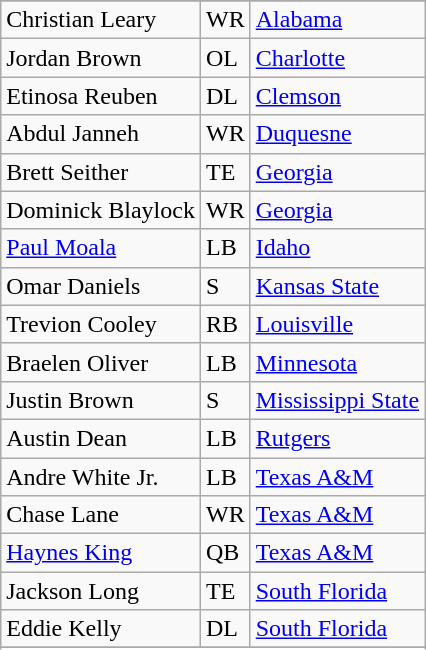<table class="wikitable">
<tr>
</tr>
<tr>
<td>Christian Leary</td>
<td>WR</td>
<td><a href='#'>Alabama</a></td>
</tr>
<tr>
<td>Jordan Brown</td>
<td>OL</td>
<td><a href='#'>Charlotte</a></td>
</tr>
<tr>
<td>Etinosa Reuben</td>
<td>DL</td>
<td><a href='#'>Clemson</a></td>
</tr>
<tr>
<td>Abdul Janneh</td>
<td>WR</td>
<td><a href='#'>Duquesne</a></td>
</tr>
<tr>
<td>Brett Seither</td>
<td>TE</td>
<td><a href='#'>Georgia</a></td>
</tr>
<tr>
<td>Dominick Blaylock</td>
<td>WR</td>
<td><a href='#'>Georgia</a></td>
</tr>
<tr>
<td><a href='#'>Paul Moala</a></td>
<td>LB</td>
<td><a href='#'>Idaho</a></td>
</tr>
<tr>
<td>Omar Daniels</td>
<td>S</td>
<td><a href='#'>Kansas State</a></td>
</tr>
<tr>
<td>Trevion Cooley</td>
<td>RB</td>
<td><a href='#'>Louisville</a></td>
</tr>
<tr>
<td>Braelen Oliver</td>
<td>LB</td>
<td><a href='#'>Minnesota</a></td>
</tr>
<tr>
<td>Justin Brown</td>
<td>S</td>
<td><a href='#'>Mississippi State</a></td>
</tr>
<tr>
<td>Austin Dean</td>
<td>LB</td>
<td><a href='#'>Rutgers</a></td>
</tr>
<tr>
<td>Andre White Jr.</td>
<td>LB</td>
<td><a href='#'>Texas A&M</a></td>
</tr>
<tr>
<td>Chase Lane</td>
<td>WR</td>
<td><a href='#'>Texas A&M</a></td>
</tr>
<tr>
<td><a href='#'>Haynes King</a></td>
<td>QB</td>
<td><a href='#'>Texas A&M</a></td>
</tr>
<tr>
<td>Jackson Long</td>
<td>TE</td>
<td><a href='#'>South Florida</a></td>
</tr>
<tr>
<td>Eddie Kelly</td>
<td>DL</td>
<td><a href='#'>South Florida</a></td>
</tr>
<tr>
</tr>
<tr>
</tr>
</table>
